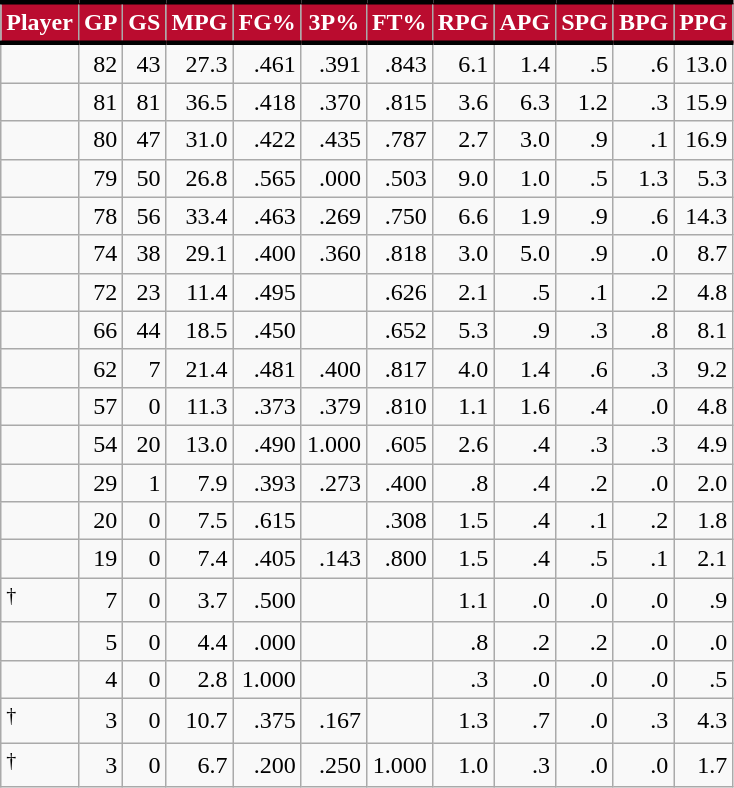<table class="wikitable sortable" style="text-align:right;">
<tr>
<th style="background:#BA0C2F; color:#FFFFFF; border-top:#010101 3px solid; border-bottom:#010101 3px solid;">Player</th>
<th style="background:#BA0C2F; color:#FFFFFF; border-top:#010101 3px solid; border-bottom:#010101 3px solid;">GP</th>
<th style="background:#BA0C2F; color:#FFFFFF; border-top:#010101 3px solid; border-bottom:#010101 3px solid;">GS</th>
<th style="background:#BA0C2F; color:#FFFFFF; border-top:#010101 3px solid; border-bottom:#010101 3px solid;">MPG</th>
<th style="background:#BA0C2F; color:#FFFFFF; border-top:#010101 3px solid; border-bottom:#010101 3px solid;">FG%</th>
<th style="background:#BA0C2F; color:#FFFFFF; border-top:#010101 3px solid; border-bottom:#010101 3px solid;">3P%</th>
<th style="background:#BA0C2F; color:#FFFFFF; border-top:#010101 3px solid; border-bottom:#010101 3px solid;">FT%</th>
<th style="background:#BA0C2F; color:#FFFFFF; border-top:#010101 3px solid; border-bottom:#010101 3px solid;">RPG</th>
<th style="background:#BA0C2F; color:#FFFFFF; border-top:#010101 3px solid; border-bottom:#010101 3px solid;">APG</th>
<th style="background:#BA0C2F; color:#FFFFFF; border-top:#010101 3px solid; border-bottom:#010101 3px solid;">SPG</th>
<th style="background:#BA0C2F; color:#FFFFFF; border-top:#010101 3px solid; border-bottom:#010101 3px solid;">BPG</th>
<th style="background:#BA0C2F; color:#FFFFFF; border-top:#010101 3px solid; border-bottom:#010101 3px solid;">PPG</th>
</tr>
<tr>
<td style="text-align:left;"></td>
<td>82</td>
<td>43</td>
<td>27.3</td>
<td>.461</td>
<td>.391</td>
<td>.843</td>
<td>6.1</td>
<td>1.4</td>
<td>.5</td>
<td>.6</td>
<td>13.0</td>
</tr>
<tr>
<td style="text-align:left;"></td>
<td>81</td>
<td>81</td>
<td>36.5</td>
<td>.418</td>
<td>.370</td>
<td>.815</td>
<td>3.6</td>
<td>6.3</td>
<td>1.2</td>
<td>.3</td>
<td>15.9</td>
</tr>
<tr>
<td style="text-align:left;"></td>
<td>80</td>
<td>47</td>
<td>31.0</td>
<td>.422</td>
<td>.435</td>
<td>.787</td>
<td>2.7</td>
<td>3.0</td>
<td>.9</td>
<td>.1</td>
<td>16.9</td>
</tr>
<tr>
<td style="text-align:left;"></td>
<td>79</td>
<td>50</td>
<td>26.8</td>
<td>.565</td>
<td>.000</td>
<td>.503</td>
<td>9.0</td>
<td>1.0</td>
<td>.5</td>
<td>1.3</td>
<td>5.3</td>
</tr>
<tr>
<td style="text-align:left;"></td>
<td>78</td>
<td>56</td>
<td>33.4</td>
<td>.463</td>
<td>.269</td>
<td>.750</td>
<td>6.6</td>
<td>1.9</td>
<td>.9</td>
<td>.6</td>
<td>14.3</td>
</tr>
<tr>
<td style="text-align:left;"></td>
<td>74</td>
<td>38</td>
<td>29.1</td>
<td>.400</td>
<td>.360</td>
<td>.818</td>
<td>3.0</td>
<td>5.0</td>
<td>.9</td>
<td>.0</td>
<td>8.7</td>
</tr>
<tr>
<td style="text-align:left;"></td>
<td>72</td>
<td>23</td>
<td>11.4</td>
<td>.495</td>
<td></td>
<td>.626</td>
<td>2.1</td>
<td>.5</td>
<td>.1</td>
<td>.2</td>
<td>4.8</td>
</tr>
<tr>
<td style="text-align:left;"></td>
<td>66</td>
<td>44</td>
<td>18.5</td>
<td>.450</td>
<td></td>
<td>.652</td>
<td>5.3</td>
<td>.9</td>
<td>.3</td>
<td>.8</td>
<td>8.1</td>
</tr>
<tr>
<td style="text-align:left;"></td>
<td>62</td>
<td>7</td>
<td>21.4</td>
<td>.481</td>
<td>.400</td>
<td>.817</td>
<td>4.0</td>
<td>1.4</td>
<td>.6</td>
<td>.3</td>
<td>9.2</td>
</tr>
<tr>
<td style="text-align:left;"></td>
<td>57</td>
<td>0</td>
<td>11.3</td>
<td>.373</td>
<td>.379</td>
<td>.810</td>
<td>1.1</td>
<td>1.6</td>
<td>.4</td>
<td>.0</td>
<td>4.8</td>
</tr>
<tr>
<td style="text-align:left;"></td>
<td>54</td>
<td>20</td>
<td>13.0</td>
<td>.490</td>
<td>1.000</td>
<td>.605</td>
<td>2.6</td>
<td>.4</td>
<td>.3</td>
<td>.3</td>
<td>4.9</td>
</tr>
<tr>
<td style="text-align:left;"></td>
<td>29</td>
<td>1</td>
<td>7.9</td>
<td>.393</td>
<td>.273</td>
<td>.400</td>
<td>.8</td>
<td>.4</td>
<td>.2</td>
<td>.0</td>
<td>2.0</td>
</tr>
<tr>
<td style="text-align:left;"></td>
<td>20</td>
<td>0</td>
<td>7.5</td>
<td>.615</td>
<td></td>
<td>.308</td>
<td>1.5</td>
<td>.4</td>
<td>.1</td>
<td>.2</td>
<td>1.8</td>
</tr>
<tr>
<td style="text-align:left;"></td>
<td>19</td>
<td>0</td>
<td>7.4</td>
<td>.405</td>
<td>.143</td>
<td>.800</td>
<td>1.5</td>
<td>.4</td>
<td>.5</td>
<td>.1</td>
<td>2.1</td>
</tr>
<tr>
<td style="text-align:left;"><sup>†</sup></td>
<td>7</td>
<td>0</td>
<td>3.7</td>
<td>.500</td>
<td></td>
<td></td>
<td>1.1</td>
<td>.0</td>
<td>.0</td>
<td>.0</td>
<td>.9</td>
</tr>
<tr>
<td style="text-align:left;"></td>
<td>5</td>
<td>0</td>
<td>4.4</td>
<td>.000</td>
<td></td>
<td></td>
<td>.8</td>
<td>.2</td>
<td>.2</td>
<td>.0</td>
<td>.0</td>
</tr>
<tr>
<td style="text-align:left;"></td>
<td>4</td>
<td>0</td>
<td>2.8</td>
<td>1.000</td>
<td></td>
<td></td>
<td>.3</td>
<td>.0</td>
<td>.0</td>
<td>.0</td>
<td>.5</td>
</tr>
<tr>
<td style="text-align:left;"><sup>†</sup></td>
<td>3</td>
<td>0</td>
<td>10.7</td>
<td>.375</td>
<td>.167</td>
<td></td>
<td>1.3</td>
<td>.7</td>
<td>.0</td>
<td>.3</td>
<td>4.3</td>
</tr>
<tr>
<td style="text-align:left;"><sup>†</sup></td>
<td>3</td>
<td>0</td>
<td>6.7</td>
<td>.200</td>
<td>.250</td>
<td>1.000</td>
<td>1.0</td>
<td>.3</td>
<td>.0</td>
<td>.0</td>
<td>1.7</td>
</tr>
</table>
